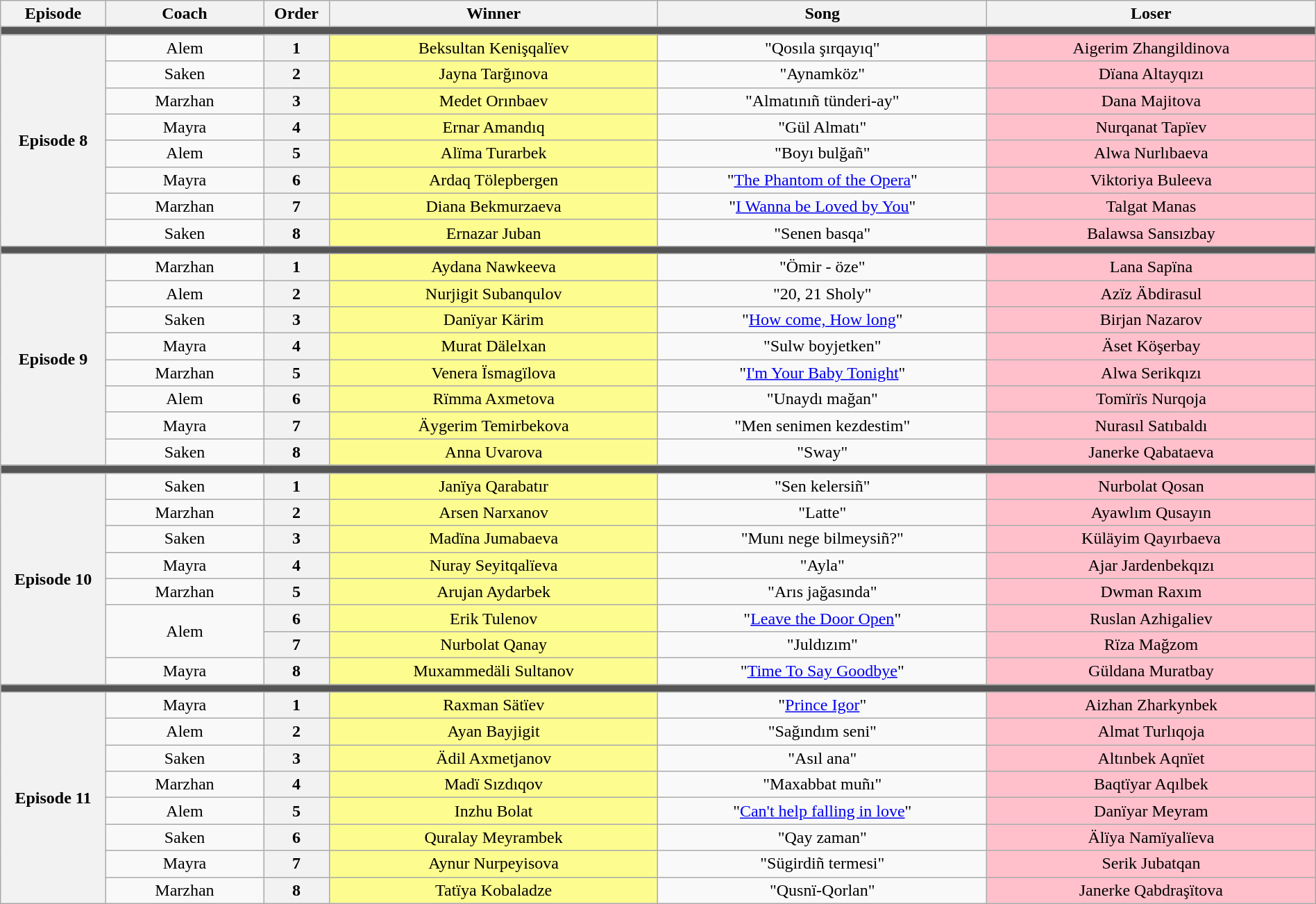<table class="wikitable" style="text-align: center; width:100%;">
<tr>
<th style="width:08%;">Episode</th>
<th style="width:12%;">Coach</th>
<th style="width:05%;">Order</th>
<th style="width:25%;">Winner</th>
<th style="width:25%;">Song</th>
<th style="width:25%;">Loser</th>
</tr>
<tr>
<td colspan="6" style="background:#555;"></td>
</tr>
<tr>
<th rowspan="8">Episode 8<br></th>
<td>Alem</td>
<th>1</th>
<td style="background:#fdfc8f;">Beksultan Kenişqalïev</td>
<td>"Qosıla şırqayıq"</td>
<td style="background:pink;">Aigerim Zhangildinova</td>
</tr>
<tr>
<td>Saken</td>
<th>2</th>
<td style="background:#fdfc8f;">Jayna Tarğınova</td>
<td>"Aynamköz"</td>
<td style="background:pink;">Dïana Altayqızı</td>
</tr>
<tr>
<td>Marzhan</td>
<th>3</th>
<td style="background:#fdfc8f;">Medet Orınbaev</td>
<td>"Almatınıñ tünderi-ay"</td>
<td style="background:pink;">Dana Majitova</td>
</tr>
<tr>
<td>Mayra</td>
<th>4</th>
<td style="background:#fdfc8f;">Ernar Amandıq</td>
<td>"Gül Almatı"</td>
<td style="background:pink;">Nurqanat Tapïev</td>
</tr>
<tr>
<td>Alem</td>
<th>5</th>
<td style="background:#fdfc8f;">Alïma Turarbek</td>
<td>"Boyı bulğañ"</td>
<td style="background:pink;">Alwa Nurlıbaeva</td>
</tr>
<tr>
<td>Mayra</td>
<th>6</th>
<td style="background:#fdfc8f;">Ardaq Tölepbergen</td>
<td>"<a href='#'>The Phantom of the Opera</a>"</td>
<td style="background:pink;">Viktoriya Buleeva</td>
</tr>
<tr>
<td>Marzhan</td>
<th>7</th>
<td style="background:#fdfc8f;">Diana Bekmurzaeva</td>
<td>"<a href='#'>I Wanna be Loved by You</a>"</td>
<td style="background:pink;">Talgat Manas</td>
</tr>
<tr>
<td>Saken</td>
<th>8</th>
<td style="background:#fdfc8f;">Ernazar Juban</td>
<td>"Senen basqa"</td>
<td style="background:pink;">Balawsa Sansızbay</td>
</tr>
<tr>
<td colspan="6" style="background:#555;"></td>
</tr>
<tr>
<th rowspan="8">Episode 9<br></th>
<td>Marzhan</td>
<th>1</th>
<td style="background:#fdfc8f;">Aydana Nawkeeva</td>
<td>"Ömir - öze"</td>
<td style="background:pink;">Lana Sapïna</td>
</tr>
<tr>
<td>Alem</td>
<th>2</th>
<td style="background:#fdfc8f;">Nurjigit Subanqulov</td>
<td>"20, 21 Sholy"</td>
<td style="background:pink;">Azïz Äbdirasul</td>
</tr>
<tr>
<td>Saken</td>
<th>3</th>
<td style="background:#fdfc8f;">Danïyar Kärim</td>
<td>"<a href='#'>How come, How long</a>"</td>
<td style="background:pink;">Birjan Nazarov</td>
</tr>
<tr>
<td>Mayra</td>
<th>4</th>
<td style="background:#fdfc8f;">Murat Dälelxan</td>
<td>"Sulw boyjetken"</td>
<td style="background:pink;">Äset Köşerbay</td>
</tr>
<tr>
<td>Marzhan</td>
<th>5</th>
<td style="background:#fdfc8f;">Venera Ïsmagïlova</td>
<td>"<a href='#'>I'm Your Baby Tonight</a>"</td>
<td style="background:pink;">Alwa Serikqızı</td>
</tr>
<tr>
<td>Alem</td>
<th>6</th>
<td style="background:#fdfc8f;">Rïmma Axmetova</td>
<td>"Unaydı mağan"</td>
<td style="background:pink;">Tomïrïs Nurqoja</td>
</tr>
<tr>
<td>Mayra</td>
<th>7</th>
<td style="background:#fdfc8f;">Äygerim Temirbekova</td>
<td>"Men senimen kezdestim"</td>
<td style="background:pink;">Nurasıl Satıbaldı</td>
</tr>
<tr>
<td>Saken</td>
<th>8</th>
<td style="background:#fdfc8f;">Anna Uvarova</td>
<td>"Sway"</td>
<td style="background:pink;">Janerke Qabataeva</td>
</tr>
<tr>
<th colspan="6" style="background:#555;"></th>
</tr>
<tr>
<th rowspan="8">Episode 10<br></th>
<td>Saken</td>
<th>1</th>
<td style="background:#fdfc8f;">Janïya Qarabatır</td>
<td>"Sen kelersiñ"</td>
<td style="background:pink;">Nurbolat Qosan</td>
</tr>
<tr>
<td>Marzhan</td>
<th>2</th>
<td style="background:#fdfc8f;">Arsen Narxanov</td>
<td>"Latte"</td>
<td style="background:pink;">Ayawlım Qusayın</td>
</tr>
<tr>
<td>Saken</td>
<th>3</th>
<td style="background:#fdfc8f;">Madïna Jumabaeva</td>
<td>"Munı nege bilmeysiñ?"</td>
<td style="background:pink;">Küläyim Qayırbaeva</td>
</tr>
<tr>
<td>Mayra</td>
<th>4</th>
<td style="background:#fdfc8f;">Nuray Seyitqalïeva</td>
<td>"Ayla"</td>
<td style="background:pink;">Ajar Jardenbekqızı</td>
</tr>
<tr>
<td>Marzhan</td>
<th>5</th>
<td style="background:#fdfc8f;">Arujan Aydarbek</td>
<td>"Arıs jağasında"</td>
<td style="background:pink;">Dwman Raxım</td>
</tr>
<tr>
<td rowspan="2">Alem</td>
<th>6</th>
<td style="background:#fdfc8f;">Erik Tulenov</td>
<td>"<a href='#'>Leave the Door Open</a>"</td>
<td style="background:pink;">Ruslan Azhigaliev</td>
</tr>
<tr>
<th>7</th>
<td style="background:#fdfc8f;">Nurbolat Qanay</td>
<td>"Juldızım"</td>
<td style="background:pink;">Rïza Mağzom</td>
</tr>
<tr>
<td>Mayra</td>
<th>8</th>
<td style="background:#fdfc8f;">Muxammedäli Sultanov</td>
<td>"<a href='#'>Time To Say Goodbye</a>"</td>
<td style="background:pink;">Güldana Muratbay</td>
</tr>
<tr>
<th colspan="6" style="background:#555;"></th>
</tr>
<tr>
<th rowspan="8">Episode 11<br></th>
<td>Mayra</td>
<th>1</th>
<td style="background:#fdfc8f;">Raxman Sätïev</td>
<td>"<a href='#'>Prince Igor</a>"</td>
<td style="background:pink;">Aizhan Zharkynbek</td>
</tr>
<tr>
<td>Alem</td>
<th>2</th>
<td style="background:#fdfc8f;">Ayan Bayjigit</td>
<td>"Sağındım seni"</td>
<td style="background:pink;">Almat Turlıqoja</td>
</tr>
<tr>
<td>Saken</td>
<th>3</th>
<td style="background:#fdfc8f;">Ädil Axmetjanov</td>
<td>"Asıl ana"</td>
<td style="background:pink;">Altınbek Aqnïet</td>
</tr>
<tr>
<td>Marzhan</td>
<th>4</th>
<td style="background:#fdfc8f;">Madï Sızdıqov</td>
<td>"Maxabbat muñı"</td>
<td style="background:pink;">Baqtïyar Aqılbek</td>
</tr>
<tr>
<td>Alem</td>
<th>5</th>
<td style="background:#fdfc8f;">Inzhu Bolat</td>
<td>"<a href='#'>Can't help falling in love</a>"</td>
<td style="background:pink;">Danïyar Meyram</td>
</tr>
<tr>
<td>Saken</td>
<th>6</th>
<td style="background:#fdfc8f;">Quralay Meyrambek</td>
<td>"Qay zaman"</td>
<td style="background:pink;">Älïya Namïyalïeva</td>
</tr>
<tr>
<td>Mayra</td>
<th>7</th>
<td style="background:#fdfc8f;">Aynur Nurpeyisova</td>
<td>"Sügirdiñ termesi"</td>
<td style="background:pink;">Serik Jubatqan</td>
</tr>
<tr>
<td>Marzhan</td>
<th>8</th>
<td style="background:#fdfc8f;">Tatïya Kobaladze</td>
<td>"Qusnï-Qorlan"</td>
<td style="background:pink;">Janerke Qabdraşïtova</td>
</tr>
</table>
